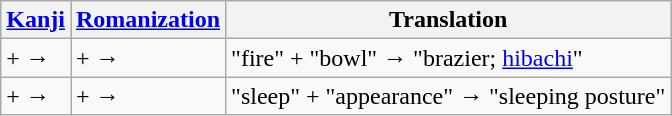<table class="wikitable">
<tr>
<th><a href='#'>Kanji</a></th>
<th><a href='#'>Romanization</a></th>
<th>Translation</th>
</tr>
<tr>
<td> +  → </td>
<td> +  → </td>
<td>"fire" + "bowl" → "brazier; <a href='#'>hibachi</a>"</td>
</tr>
<tr>
<td> +  → </td>
<td> +  → </td>
<td>"sleep" + "appearance" → "sleeping posture"</td>
</tr>
</table>
